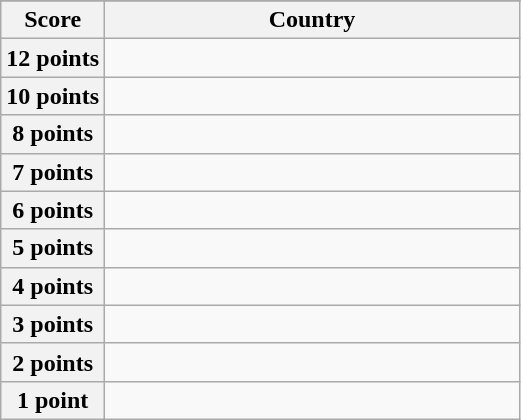<table class="wikitable">
<tr>
</tr>
<tr>
<th scope="col" width="20%">Score</th>
<th scope="col">Country</th>
</tr>
<tr>
<th scope="row">12 points</th>
<td></td>
</tr>
<tr>
<th scope="row">10 points</th>
<td></td>
</tr>
<tr>
<th scope="row">8 points</th>
<td></td>
</tr>
<tr>
<th scope="row">7 points</th>
<td></td>
</tr>
<tr>
<th scope="row">6 points</th>
<td></td>
</tr>
<tr>
<th scope="row">5 points</th>
<td></td>
</tr>
<tr>
<th scope="row">4 points</th>
<td></td>
</tr>
<tr>
<th scope="row">3 points</th>
<td></td>
</tr>
<tr>
<th scope="row">2 points</th>
<td></td>
</tr>
<tr>
<th scope="row">1 point</th>
<td></td>
</tr>
</table>
